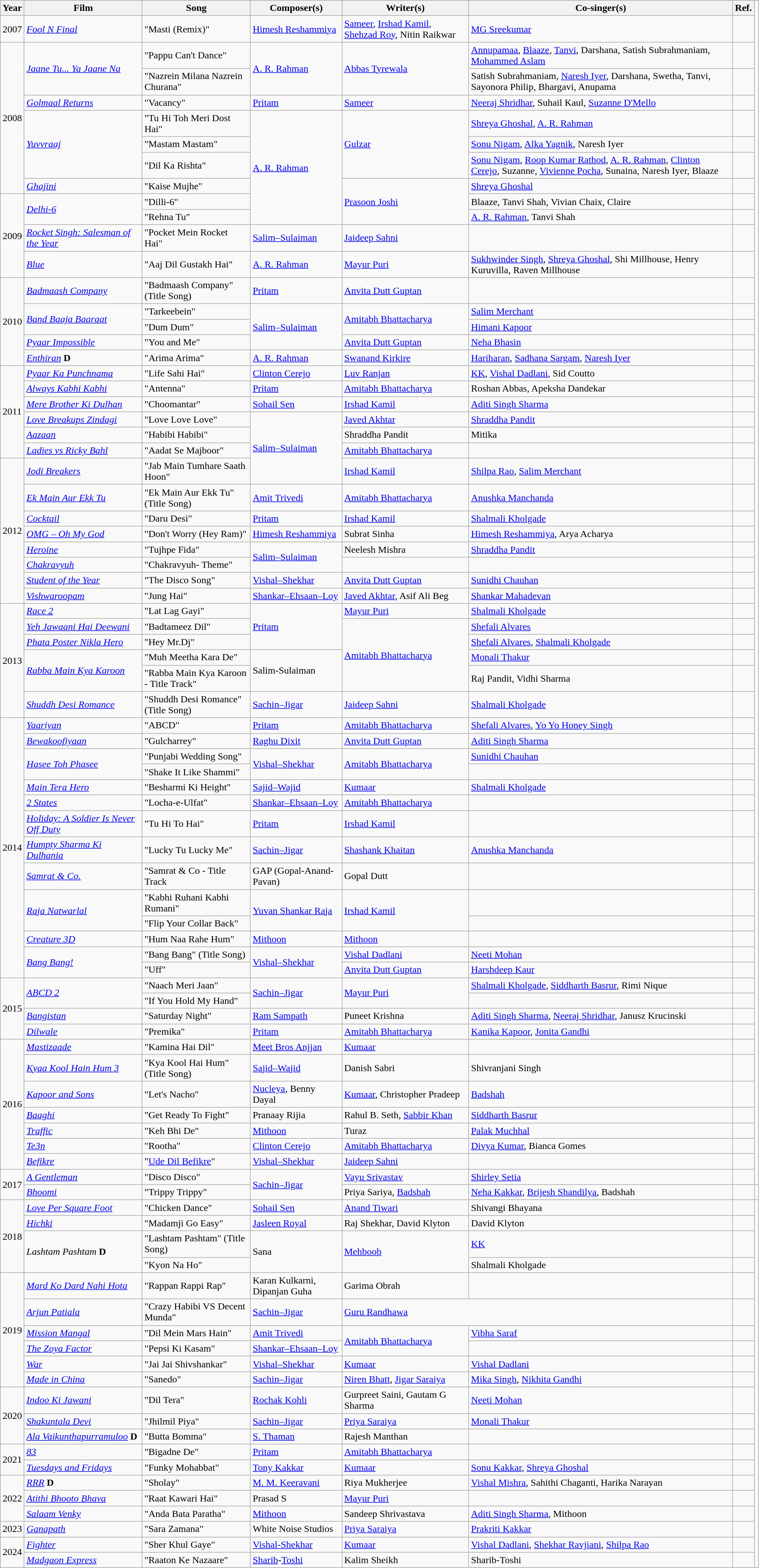<table class="wikitable sortable plainrowheaders" "textcolor:#000;">
<tr>
<th scope="col"><strong>Year</strong></th>
<th scope="col"><strong>Film</strong></th>
<th scope="col"><strong>Song</strong></th>
<th scope="col"><strong>Composer(s)</strong></th>
<th scope="col"><strong>Writer(s)</strong></th>
<th scope="col"><strong>Co-singer(s)</strong></th>
<th scope="col"><strong>Ref.</strong></th>
</tr>
<tr>
<td scope="row">2007</td>
<td scope="row"><em><a href='#'>Fool N Final</a></em></td>
<td>"Masti (Remix)"</td>
<td><a href='#'>Himesh Reshammiya</a></td>
<td><a href='#'>Sameer</a>, <a href='#'>Irshad Kamil</a>, <a href='#'>Shehzad Roy</a>, Nitin Raikwar</td>
<td><a href='#'>MG Sreekumar</a></td>
<td></td>
</tr>
<tr>
<td scope="row" rowspan="7">2008</td>
<td scope="row" rowspan="2"><em><a href='#'>Jaane Tu... Ya Jaane Na</a></em></td>
<td>"Pappu Can't Dance"</td>
<td rowspan="2"><a href='#'>A. R. Rahman</a></td>
<td rowspan="2"><a href='#'>Abbas Tyrewala</a></td>
<td><a href='#'>Annupamaa</a>, <a href='#'>Blaaze</a>, <a href='#'>Tanvi</a>, Darshana, Satish Subrahmaniam, <a href='#'>Mohammed Aslam</a></td>
<td></td>
</tr>
<tr>
<td>"Nazrein Milana Nazrein Churana"</td>
<td>Satish Subrahmaniam, <a href='#'>Naresh Iyer</a>, Darshana, Swetha, Tanvi, Sayonora Philip, Bhargavi, Anupama</td>
<td></td>
</tr>
<tr>
<td scope="row"><em><a href='#'>Golmaal Returns</a></em></td>
<td>"Vacancy"</td>
<td><a href='#'>Pritam</a></td>
<td><a href='#'>Sameer</a></td>
<td><a href='#'>Neeraj Shridhar</a>, Suhail Kaul, <a href='#'>Suzanne D'Mello</a></td>
<td></td>
</tr>
<tr>
<td scope="row" rowspan="3"><em><a href='#'>Yuvvraaj</a></em></td>
<td>"Tu Hi Toh Meri Dost Hai"</td>
<td rowspan="6"><a href='#'>A. R. Rahman</a></td>
<td rowspan="3"><a href='#'>Gulzar</a></td>
<td><a href='#'>Shreya Ghoshal</a>, <a href='#'>A. R. Rahman</a></td>
<td></td>
</tr>
<tr>
<td>"Mastam Mastam"</td>
<td><a href='#'>Sonu Nigam</a>, <a href='#'>Alka Yagnik</a>, Naresh Iyer</td>
<td></td>
</tr>
<tr>
<td>"Dil Ka Rishta"</td>
<td><a href='#'>Sonu Nigam</a>, <a href='#'>Roop Kumar Rathod</a>, <a href='#'>A. R. Rahman</a>, <a href='#'>Clinton Cerejo</a>, Suzanne, <a href='#'>Vivienne Pocha</a>, Sunaina, Naresh Iyer, Blaaze</td>
<td></td>
</tr>
<tr>
<td scope="row"><em><a href='#'>Ghajini</a></em></td>
<td>"Kaise Mujhe"</td>
<td rowspan="3"><a href='#'>Prasoon Joshi</a></td>
<td><a href='#'>Shreya Ghoshal</a></td>
<td></td>
</tr>
<tr>
<td scope="row" rowspan="4">2009</td>
<td scope="row" rowspan="2"><em><a href='#'>Delhi-6</a></em></td>
<td>"Dilli-6"</td>
<td>Blaaze, Tanvi Shah, Vivian Chaix, Claire</td>
<td></td>
</tr>
<tr>
<td>"Rehna Tu"</td>
<td><a href='#'>A. R. Rahman</a>, Tanvi Shah</td>
<td></td>
</tr>
<tr>
<td scope="row"><em><a href='#'>Rocket Singh: Salesman of the Year</a></em></td>
<td>"Pocket Mein Rocket Hai"</td>
<td><a href='#'>Salim–Sulaiman</a></td>
<td><a href='#'>Jaideep Sahni</a></td>
<td></td>
<td></td>
</tr>
<tr>
<td scope="row"><a href='#'><em>Blue</em></a></td>
<td>"Aaj Dil Gustakh Hai"</td>
<td><a href='#'>A. R. Rahman</a></td>
<td><a href='#'>Mayur Puri</a></td>
<td><a href='#'>Sukhwinder Singh</a>, <a href='#'>Shreya Ghoshal</a>, Shi Millhouse, Henry Kuruvilla, Raven Millhouse</td>
<td></td>
</tr>
<tr>
<td scope="row" rowspan="5">2010</td>
<td scope="row"><em><a href='#'>Badmaash Company</a></em></td>
<td>"Badmaash Company" (Title Song)</td>
<td><a href='#'>Pritam</a></td>
<td><a href='#'>Anvita Dutt Guptan</a></td>
<td></td>
<td></td>
</tr>
<tr>
<td scope="row" rowspan="2"><em><a href='#'>Band Baaja Baaraat</a></em></td>
<td>"Tarkeebein"</td>
<td rowspan="3"><a href='#'>Salim–Sulaiman</a></td>
<td rowspan="2"><a href='#'>Amitabh Bhattacharya</a></td>
<td><a href='#'>Salim Merchant</a></td>
<td></td>
</tr>
<tr>
<td>"Dum Dum"</td>
<td><a href='#'>Himani Kapoor</a></td>
<td></td>
</tr>
<tr>
<td scope="row"><em><a href='#'>Pyaar Impossible</a></em></td>
<td>"You and Me"</td>
<td><a href='#'>Anvita Dutt Guptan</a></td>
<td><a href='#'>Neha Bhasin</a></td>
<td></td>
</tr>
<tr>
<td scope="row"><em><a href='#'>Enthiran</a></em>  <strong>D</strong></td>
<td>"Arima Arima"</td>
<td><a href='#'>A. R. Rahman</a></td>
<td><a href='#'>Swanand Kirkire</a></td>
<td><a href='#'>Hariharan</a>, <a href='#'>Sadhana Sargam</a>, <a href='#'>Naresh Iyer</a></td>
<td></td>
</tr>
<tr>
<td scope="row" rowspan="6">2011</td>
<td scope="row"><em><a href='#'>Pyaar Ka Punchnama</a></em></td>
<td>"Life Sahi Hai"</td>
<td><a href='#'>Clinton Cerejo</a></td>
<td><a href='#'>Luv Ranjan</a></td>
<td><a href='#'>KK</a>, <a href='#'>Vishal Dadlani</a>, Sid Coutto</td>
<td></td>
</tr>
<tr>
<td scope="row"><em><a href='#'>Always Kabhi Kabhi</a></em></td>
<td>"Antenna"</td>
<td><a href='#'>Pritam</a></td>
<td><a href='#'>Amitabh Bhattacharya</a></td>
<td>Roshan Abbas, Apeksha Dandekar</td>
<td></td>
</tr>
<tr>
<td scope="row"><em><a href='#'>Mere Brother Ki Dulhan</a></em></td>
<td>"Choomantar"</td>
<td><a href='#'>Sohail Sen</a></td>
<td><a href='#'>Irshad Kamil</a></td>
<td><a href='#'>Aditi Singh Sharma</a></td>
<td></td>
</tr>
<tr>
<td scope="row"><em><a href='#'>Love Breakups Zindagi</a></em></td>
<td>"Love Love Love"</td>
<td rowspan=4><a href='#'>Salim–Sulaiman</a></td>
<td><a href='#'>Javed Akhtar</a></td>
<td><a href='#'>Shraddha Pandit</a></td>
<td></td>
</tr>
<tr>
<td scope="row"><em><a href='#'>Aazaan</a></em></td>
<td>"Habibi Habibi"</td>
<td>Shraddha Pandit</td>
<td>Mitika</td>
<td></td>
</tr>
<tr>
<td scope="row"><em><a href='#'>Ladies vs Ricky Bahl</a></em></td>
<td>"Aadat Se Majboor"</td>
<td><a href='#'>Amitabh Bhattacharya</a></td>
<td></td>
<td></td>
</tr>
<tr>
<td scope="row" rowspan="8">2012</td>
<td scope="row"><em><a href='#'>Jodi Breakers</a></em></td>
<td>"Jab Main Tumhare Saath Hoon"</td>
<td><a href='#'>Irshad Kamil</a></td>
<td><a href='#'>Shilpa Rao</a>, <a href='#'>Salim Merchant</a></td>
<td></td>
</tr>
<tr>
<td scope="row"><em><a href='#'>Ek Main Aur Ekk Tu</a></em></td>
<td>"Ek Main Aur Ekk Tu" (Title Song)</td>
<td><a href='#'>Amit Trivedi</a></td>
<td><a href='#'>Amitabh Bhattacharya</a></td>
<td><a href='#'>Anushka Manchanda</a></td>
<td></td>
</tr>
<tr>
<td scope="row"><em><a href='#'>Cocktail</a></em></td>
<td>"Daru Desi"</td>
<td><a href='#'>Pritam</a></td>
<td><a href='#'>Irshad Kamil</a></td>
<td><a href='#'>Shalmali Kholgade</a></td>
<td></td>
</tr>
<tr>
<td scope="row"><em><a href='#'>OMG – Oh My God</a></em></td>
<td>"Don't Worry (Hey Ram)"</td>
<td><a href='#'>Himesh Reshammiya</a></td>
<td>Subrat Sinha</td>
<td><a href='#'>Himesh Reshammiya</a>, Arya Acharya</td>
<td></td>
</tr>
<tr>
<td scope="row"><em><a href='#'>Heroine</a></em></td>
<td>"Tujhpe Fida"</td>
<td rowspan=2><a href='#'>Salim–Sulaiman</a></td>
<td>Neelesh Mishra</td>
<td><a href='#'>Shraddha Pandit</a></td>
<td></td>
</tr>
<tr>
<td scope="row"><em><a href='#'>Chakravyuh</a></em></td>
<td>"Chakravyuh- Theme"</td>
<td></td>
<td></td>
<td></td>
</tr>
<tr>
<td scope="row"><em><a href='#'>Student of the Year</a></em></td>
<td>"The Disco Song"</td>
<td><a href='#'>Vishal–Shekhar</a></td>
<td><a href='#'>Anvita Dutt Guptan</a></td>
<td><a href='#'>Sunidhi Chauhan</a></td>
<td></td>
</tr>
<tr>
<td scope="row"><em><a href='#'>Vishwaroopam</a></em></td>
<td>"Jung Hai"</td>
<td><a href='#'>Shankar–Ehsaan–Loy</a></td>
<td><a href='#'>Javed Akhtar</a>, Asif Ali Beg</td>
<td><a href='#'>Shankar Mahadevan</a></td>
<td></td>
</tr>
<tr>
<td scope="row" rowspan="6">2013</td>
<td scope="row"><em><a href='#'>Race 2</a></em></td>
<td>"Lat Lag Gayi"</td>
<td rowspan=3><a href='#'>Pritam</a></td>
<td><a href='#'>Mayur Puri</a></td>
<td><a href='#'>Shalmali Kholgade</a></td>
<td></td>
</tr>
<tr>
<td scope="row"><em><a href='#'>Yeh Jawaani Hai Deewani</a></em></td>
<td>"Badtameez Dil"</td>
<td rowspan="4"><a href='#'>Amitabh Bhattacharya</a></td>
<td><a href='#'>Shefali Alvares</a></td>
<td></td>
</tr>
<tr>
<td scope="row"><em><a href='#'>Phata Poster Nikla Hero</a></em></td>
<td>"Hey Mr.Dj"</td>
<td><a href='#'>Shefali Alvares</a>, <a href='#'>Shalmali Kholgade</a></td>
<td></td>
</tr>
<tr>
<td scope="row" rowspan=2><em><a href='#'>Rabba Main Kya Karoon</a></em></td>
<td>"Muh Meetha Kara De"</td>
<td rowspan=2>Salim-Sulaiman</td>
<td><a href='#'>Monali Thakur</a></td>
<td></td>
</tr>
<tr>
<td>"Rabba Main Kya Karoon - Title Track"</td>
<td>Raj Pandit, Vidhi Sharma</td>
<td></td>
</tr>
<tr>
<td scope="row"><em><a href='#'>Shuddh Desi Romance</a></em></td>
<td>"Shuddh Desi Romance" (Title Song)</td>
<td><a href='#'>Sachin–Jigar</a></td>
<td><a href='#'>Jaideep Sahni</a></td>
<td><a href='#'>Shalmali Kholgade</a></td>
<td></td>
</tr>
<tr>
<td scope="row" rowspan="14">2014</td>
<td scope="row"><em><a href='#'>Yaariyan</a></em></td>
<td>"ABCD"</td>
<td><a href='#'>Pritam</a></td>
<td><a href='#'>Amitabh Bhattacharya</a></td>
<td><a href='#'>Shefali Alvares</a>, <a href='#'>Yo Yo Honey Singh</a></td>
<td></td>
</tr>
<tr>
<td scope="row"><em><a href='#'>Bewakoofiyaan</a></em></td>
<td>"Gulcharrey"</td>
<td><a href='#'>Raghu Dixit</a></td>
<td><a href='#'>Anvita Dutt Guptan</a></td>
<td><a href='#'>Aditi Singh Sharma</a></td>
<td></td>
</tr>
<tr>
<td scope="row"rowspan="2"><em><a href='#'>Hasee Toh Phasee</a></em></td>
<td>"Punjabi Wedding Song"</td>
<td rowspan="2"><a href='#'>Vishal–Shekhar</a></td>
<td rowspan="2"><a href='#'>Amitabh Bhattacharya</a></td>
<td><a href='#'>Sunidhi Chauhan</a></td>
<td></td>
</tr>
<tr>
<td>"Shake It Like Shammi"</td>
<td></td>
<td></td>
</tr>
<tr>
<td scope="row"><em><a href='#'>Main Tera Hero</a></em></td>
<td>"Besharmi Ki Height"</td>
<td><a href='#'>Sajid–Wajid</a></td>
<td><a href='#'>Kumaar</a></td>
<td><a href='#'>Shalmali Kholgade</a></td>
<td></td>
</tr>
<tr>
<td scope="row"><em><a href='#'>2 States</a></em></td>
<td>"Locha-e-Ulfat"</td>
<td><a href='#'>Shankar–Ehsaan–Loy</a></td>
<td><a href='#'>Amitabh Bhattacharya</a></td>
<td></td>
<td></td>
</tr>
<tr>
<td scope="row"><em><a href='#'>Holiday: A Soldier Is Never Off Duty</a></em></td>
<td>"Tu Hi To Hai"</td>
<td><a href='#'>Pritam</a></td>
<td><a href='#'>Irshad Kamil</a></td>
<td></td>
<td></td>
</tr>
<tr>
<td scope="row"><em><a href='#'>Humpty Sharma Ki Dulhania</a></em></td>
<td>"Lucky Tu Lucky Me"</td>
<td><a href='#'>Sachin–Jigar</a></td>
<td><a href='#'>Shashank Khaitan</a></td>
<td><a href='#'>Anushka Manchanda</a></td>
<td></td>
</tr>
<tr>
<td scope="row"><em><a href='#'>Samrat & Co.</a></em></td>
<td>"Samrat & Co - Title Track</td>
<td>GAP (Gopal-Anand-Pavan)</td>
<td>Gopal Dutt</td>
<td></td>
<td></td>
</tr>
<tr>
<td scope="row" rowspan="2"><em><a href='#'>Raja Natwarlal</a></em></td>
<td>"Kabhi Ruhani Kabhi Rumani"</td>
<td rowspan="2"><a href='#'>Yuvan Shankar Raja</a></td>
<td rowspan="2"><a href='#'>Irshad Kamil</a></td>
<td></td>
<td></td>
</tr>
<tr>
<td>"Flip Your Collar Back"</td>
<td></td>
<td></td>
</tr>
<tr>
<td scope="row"><em><a href='#'>Creature 3D</a></em></td>
<td>"Hum Naa Rahe Hum"</td>
<td><a href='#'>Mithoon</a></td>
<td><a href='#'>Mithoon</a></td>
<td></td>
<td></td>
</tr>
<tr>
<td scope="row" rowspan="2"><em><a href='#'>Bang Bang!</a></em></td>
<td>"Bang Bang" (Title Song)</td>
<td rowspan="2"><a href='#'>Vishal–Shekhar</a></td>
<td><a href='#'>Vishal Dadlani</a></td>
<td><a href='#'>Neeti Mohan</a></td>
<td></td>
</tr>
<tr>
<td>"Uff"</td>
<td><a href='#'>Anvita Dutt Guptan</a></td>
<td><a href='#'>Harshdeep Kaur</a></td>
<td></td>
</tr>
<tr>
<td scope="row" rowspan="4">2015</td>
<td scope="row" rowspan="2"><em><a href='#'>ABCD 2</a></em></td>
<td>"Naach Meri Jaan"</td>
<td rowspan="2"><a href='#'>Sachin–Jigar</a></td>
<td rowspan="2"><a href='#'>Mayur Puri</a></td>
<td><a href='#'>Shalmali Kholgade</a>, <a href='#'>Siddharth Basrur</a>, Rimi Nique</td>
<td></td>
</tr>
<tr>
<td>"If You Hold My Hand"</td>
<td></td>
<td></td>
</tr>
<tr>
<td scope="row"><em><a href='#'>Bangistan</a></em></td>
<td>"Saturday Night"</td>
<td><a href='#'>Ram Sampath</a></td>
<td>Puneet Krishna</td>
<td><a href='#'>Aditi Singh Sharma</a>, <a href='#'>Neeraj Shridhar</a>, Janusz Krucinski</td>
<td></td>
</tr>
<tr>
<td scope="row"><em><a href='#'>Dilwale</a></em></td>
<td>"Premika"</td>
<td><a href='#'>Pritam</a></td>
<td><a href='#'>Amitabh Bhattacharya</a></td>
<td><a href='#'>Kanika Kapoor</a>, <a href='#'>Jonita Gandhi</a></td>
<td></td>
</tr>
<tr>
<td scope="row" rowspan="7">2016</td>
<td scope="row"><em><a href='#'>Mastizaade</a></em></td>
<td>"Kamina Hai Dil"</td>
<td><a href='#'>Meet Bros Anjjan</a></td>
<td><a href='#'>Kumaar</a></td>
<td></td>
<td></td>
</tr>
<tr>
<td scope="row"><em><a href='#'>Kyaa Kool Hain Hum 3</a></em></td>
<td>"Kya Kool Hai Hum" (Title Song)</td>
<td><a href='#'>Sajid–Wajid</a></td>
<td>Danish Sabri</td>
<td>Shivranjani Singh</td>
<td></td>
</tr>
<tr>
<td scope="row"><em><a href='#'>Kapoor and Sons</a></em></td>
<td>"Let's Nacho"</td>
<td><a href='#'>Nucleya</a>, Benny Dayal</td>
<td><a href='#'>Kumaar</a>, Christopher Pradeep</td>
<td><a href='#'>Badshah</a></td>
<td></td>
</tr>
<tr>
<td scope="row"><em><a href='#'>Baaghi</a></em></td>
<td>"Get Ready To Fight"</td>
<td>Pranaay Rijia</td>
<td>Rahul B. Seth, <a href='#'>Sabbir Khan</a></td>
<td><a href='#'>Siddharth Basrur</a></td>
<td></td>
</tr>
<tr>
<td scope="row"><em><a href='#'>Traffic</a></em></td>
<td>"Keh Bhi De"</td>
<td><a href='#'>Mithoon</a></td>
<td>Turaz</td>
<td><a href='#'>Palak Muchhal</a></td>
<td></td>
</tr>
<tr>
<td scope="row"><em><a href='#'>Te3n</a></em></td>
<td>"Rootha"</td>
<td><a href='#'>Clinton Cerejo</a></td>
<td><a href='#'>Amitabh Bhattacharya</a></td>
<td><a href='#'>Divya Kumar</a>, Bianca Gomes</td>
<td></td>
</tr>
<tr>
<td scope="row"><em><a href='#'>Befikre</a></em></td>
<td>"<a href='#'>Ude Dil Befikre</a>"</td>
<td><a href='#'>Vishal–Shekhar</a></td>
<td><a href='#'>Jaideep Sahni</a></td>
<td></td>
<td></td>
</tr>
<tr>
<td scope="row" rowspan="2">2017</td>
<td scope="row"><em><a href='#'>A Gentleman</a></em></td>
<td>"Disco Disco"</td>
<td rowspan=2><a href='#'>Sachin–Jigar</a></td>
<td><a href='#'>Vayu Srivastav</a></td>
<td><a href='#'>Shirley Setia</a></td>
<td></td>
</tr>
<tr>
<td scope="row"><em><a href='#'>Bhoomi</a></em></td>
<td>"Trippy Trippy"</td>
<td>Priya Sariya, <a href='#'>Badshah</a></td>
<td><a href='#'>Neha Kakkar</a>, <a href='#'>Brijesh Shandilya</a>, Badshah</td>
<td></td>
<td></td>
</tr>
<tr>
<td scope="row" rowspan="4">2018</td>
<td scope="row"><em><a href='#'>Love Per Square Foot</a></em></td>
<td>"Chicken Dance"</td>
<td><a href='#'>Sohail Sen</a></td>
<td><a href='#'>Anand Tiwari</a></td>
<td>Shivangi Bhayana</td>
<td></td>
</tr>
<tr>
<td scope="row"><em><a href='#'>Hichki</a></em></td>
<td>"Madamji Go Easy"</td>
<td><a href='#'>Jasleen Royal</a></td>
<td>Raj Shekhar, David Klyton</td>
<td>David Klyton</td>
<td></td>
</tr>
<tr>
<td scope="row" rowspan="2"><em>Lashtam Pashtam</em>  <strong>D</strong></td>
<td>"Lashtam Pashtam" (Title Song)</td>
<td rowspan="2">Sana</td>
<td rowspan="2"><a href='#'>Mehboob</a></td>
<td><a href='#'>KK</a></td>
<td></td>
</tr>
<tr>
<td>"Kyon Na Ho"</td>
<td>Shalmali Kholgade</td>
<td></td>
</tr>
<tr>
<td scope=row rowspan=6>2019</td>
<td scope=row><em><a href='#'>Mard Ko Dard Nahi Hota</a></em></td>
<td>"Rappan Rappi Rap"</td>
<td>Karan Kulkarni, Dipanjan Guha</td>
<td>Garima Obrah</td>
<td></td>
<td></td>
</tr>
<tr>
<td scope=row><em><a href='#'>Arjun Patiala</a></em></td>
<td>"Crazy Habibi VS Decent Munda"</td>
<td><a href='#'>Sachin–Jigar</a></td>
<td colspan=2><a href='#'>Guru Randhawa</a></td>
<td></td>
</tr>
<tr>
<td scope=row><em><a href='#'>Mission Mangal</a></em></td>
<td>"Dil Mein Mars Hain"</td>
<td><a href='#'>Amit Trivedi</a></td>
<td rowspan=2><a href='#'>Amitabh Bhattacharya</a></td>
<td><a href='#'>Vibha Saraf</a></td>
<td></td>
</tr>
<tr>
<td scope=row><em><a href='#'>The Zoya Factor</a></em></td>
<td>"Pepsi Ki Kasam"</td>
<td><a href='#'>Shankar–Ehsaan–Loy</a></td>
<td></td>
<td></td>
</tr>
<tr>
<td scope=row><em><a href='#'>War</a></em></td>
<td>"Jai Jai Shivshankar"</td>
<td><a href='#'>Vishal–Shekhar</a></td>
<td><a href='#'>Kumaar</a></td>
<td><a href='#'>Vishal Dadlani</a></td>
<td></td>
</tr>
<tr>
<td scope=row><em><a href='#'>Made in China</a></em></td>
<td>"Sanedo"</td>
<td><a href='#'>Sachin–Jigar</a></td>
<td><a href='#'>Niren Bhatt</a>, <a href='#'>Jigar Saraiya</a></td>
<td><a href='#'>Mika Singh</a>, <a href='#'>Nikhita Gandhi</a></td>
<td></td>
</tr>
<tr>
<td rowspan="3">2020</td>
<td scope=row><em><a href='#'>Indoo Ki Jawani</a></em></td>
<td>"Dil Tera"</td>
<td><a href='#'>Rochak Kohli</a></td>
<td>Gurpreet Saini, Gautam G Sharma</td>
<td><a href='#'>Neeti Mohan</a></td>
<td></td>
</tr>
<tr>
<td scope=row><em><a href='#'>Shakuntala Devi</a></em></td>
<td>"Jhilmil Piya"</td>
<td><a href='#'>Sachin–Jigar</a></td>
<td><a href='#'>Priya Saraiya</a></td>
<td><a href='#'>Monali Thakur</a></td>
<td></td>
</tr>
<tr>
<td><em><a href='#'>Ala Vaikunthapurramuloo</a></em>  <strong>D</strong></td>
<td>"Butta Bomma"</td>
<td><a href='#'>S. Thaman</a></td>
<td>Rajesh Manthan</td>
<td></td>
<td></td>
</tr>
<tr>
<td rowspan=2>2021</td>
<td><em><a href='#'>83</a></em></td>
<td>"Bigadne De"</td>
<td><a href='#'>Pritam</a></td>
<td><a href='#'>Amitabh Bhattacharya</a></td>
<td></td>
<td></td>
</tr>
<tr>
<td><em><a href='#'>Tuesdays and Fridays</a></em></td>
<td>"Funky Mohabbat"</td>
<td><a href='#'>Tony Kakkar</a></td>
<td><a href='#'>Kumaar</a></td>
<td><a href='#'>Sonu Kakkar</a>, <a href='#'>Shreya Ghoshal</a></td>
<td></td>
</tr>
<tr>
<td rowspan="3">2022</td>
<td><a href='#'><em>RRR</em></a> <strong>D</strong></td>
<td>"Sholay"</td>
<td><a href='#'>M. M. Keeravani</a></td>
<td>Riya Mukherjee</td>
<td><a href='#'>Vishal Mishra</a>, Sahithi Chaganti, Harika Narayan</td>
<td></td>
</tr>
<tr>
<td><em><a href='#'>Atithi Bhooto Bhava</a></em></td>
<td>"Raat Kawari Hai"</td>
<td>Prasad S</td>
<td><a href='#'>Mayur Puri</a></td>
<td></td>
<td></td>
</tr>
<tr>
<td><em><a href='#'>Salaam Venky</a></em></td>
<td>"Anda Bata Paratha"</td>
<td><a href='#'>Mithoon</a></td>
<td>Sandeep Shrivastava</td>
<td><a href='#'>Aditi Singh Sharma</a>, Mithoon</td>
<td></td>
</tr>
<tr>
<td>2023</td>
<td><em><a href='#'>Ganapath</a></em></td>
<td>"Sara Zamana"</td>
<td>White Noise Studios</td>
<td><a href='#'>Priya Saraiya</a></td>
<td><a href='#'>Prakriti Kakkar</a></td>
<td></td>
</tr>
<tr>
<td rowspan=2>2024</td>
<td><em><a href='#'>Fighter</a></em></td>
<td>"Sher Khul Gaye"</td>
<td><a href='#'>Vishal-Shekhar</a></td>
<td><a href='#'>Kumaar</a></td>
<td><a href='#'>Vishal Dadlani</a>, <a href='#'>Shekhar Ravjiani</a>, <a href='#'>Shilpa Rao</a></td>
<td></td>
</tr>
<tr>
<td><em><a href='#'>Madgaon Express</a></em></td>
<td>"Raaton Ke Nazaare"</td>
<td><a href='#'>Sharib</a>-<a href='#'>Toshi</a></td>
<td>Kalim Sheikh</td>
<td>Sharib-Toshi</td>
<td></td>
</tr>
</table>
